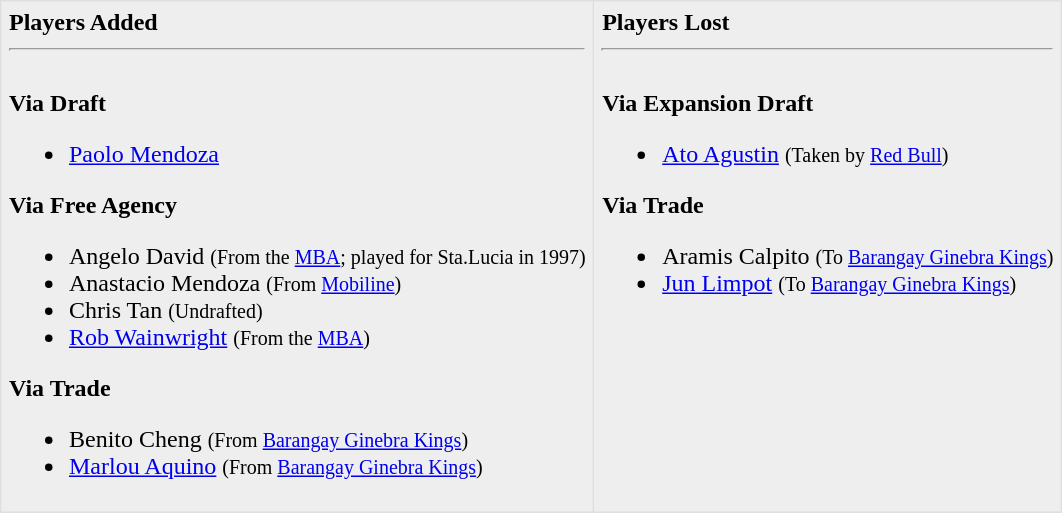<table border=1 style="border-collapse:collapse; background-color:#eeeeee" bordercolor="#DFDFDF" cellpadding="5">
<tr>
<td valign="top"><strong>Players Added</strong> <hr><br><strong>Via Draft</strong><ul><li><a href='#'>Paolo Mendoza</a></li></ul><strong>Via Free Agency</strong><ul><li>Angelo David <small>(From the <a href='#'>MBA</a>; played for Sta.Lucia in 1997)</small></li><li>Anastacio Mendoza <small>(From <a href='#'>Mobiline</a>)</small></li><li>Chris Tan <small>(Undrafted)</small></li><li><a href='#'>Rob Wainwright</a> <small>(From the <a href='#'>MBA</a>)</small></li></ul><strong>Via Trade</strong><ul><li>Benito Cheng <small>(From <a href='#'>Barangay Ginebra Kings</a>)</small></li><li><a href='#'>Marlou Aquino</a> <small>(From <a href='#'>Barangay Ginebra Kings</a>)</small> </li></ul></td>
<td valign="top"><strong>Players Lost</strong> <hr><br><strong>Via Expansion Draft</strong><ul><li><a href='#'>Ato Agustin</a> <small>(Taken by <a href='#'>Red Bull</a>)</small></li></ul><strong>Via Trade</strong><ul><li>Aramis Calpito <small>(To <a href='#'>Barangay Ginebra Kings</a>)</small></li><li><a href='#'>Jun Limpot</a> <small>(To <a href='#'>Barangay Ginebra Kings</a>)</small></li></ul></td>
</tr>
</table>
